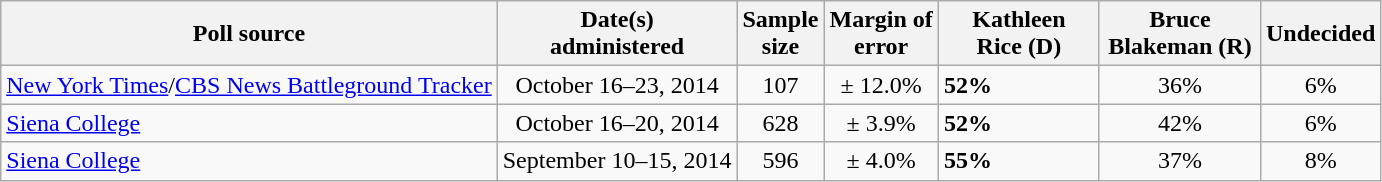<table class="wikitable">
<tr>
<th>Poll source</th>
<th>Date(s)<br>administered</th>
<th>Sample<br>size</th>
<th>Margin of<br>error</th>
<th style="width:100px;">Kathleen<br>Rice (D)</th>
<th style="width:100px;">Bruce<br>Blakeman (R)</th>
<th>Undecided</th>
</tr>
<tr>
<td><a href='#'>New York Times</a>/<a href='#'>CBS News Battleground Tracker</a></td>
<td align=center>October 16–23, 2014</td>
<td align=center>107</td>
<td align=center>± 12.0%</td>
<td><strong>52%</strong></td>
<td align=center>36%</td>
<td align=center>6%</td>
</tr>
<tr>
<td><a href='#'>Siena College</a></td>
<td align=center>October 16–20, 2014</td>
<td align=center>628</td>
<td align=center>± 3.9%</td>
<td><strong>52%</strong></td>
<td align=center>42%</td>
<td align=center>6%</td>
</tr>
<tr>
<td><a href='#'>Siena College</a></td>
<td align=center>September 10–15, 2014</td>
<td align=center>596</td>
<td align=center>± 4.0%</td>
<td><strong>55%</strong></td>
<td align=center>37%</td>
<td align=center>8%</td>
</tr>
</table>
